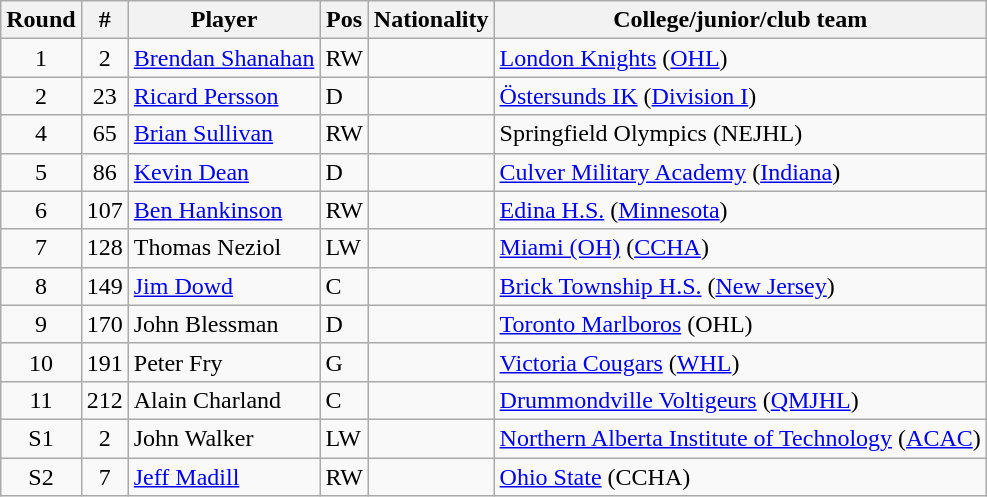<table class="wikitable">
<tr>
<th>Round</th>
<th>#</th>
<th>Player</th>
<th>Pos</th>
<th>Nationality</th>
<th>College/junior/club team</th>
</tr>
<tr>
<td style="text-align:center;">1</td>
<td style="text-align:center;">2</td>
<td><a href='#'>Brendan Shanahan</a></td>
<td>RW</td>
<td></td>
<td><a href='#'>London Knights</a> (<a href='#'>OHL</a>)</td>
</tr>
<tr>
<td style="text-align:center;">2</td>
<td style="text-align:center;">23</td>
<td><a href='#'>Ricard Persson</a></td>
<td>D</td>
<td></td>
<td><a href='#'>Östersunds IK</a> (<a href='#'>Division I</a>)</td>
</tr>
<tr>
<td style="text-align:center;">4</td>
<td style="text-align:center;">65</td>
<td><a href='#'>Brian Sullivan</a></td>
<td>RW</td>
<td></td>
<td>Springfield Olympics (NEJHL)</td>
</tr>
<tr>
<td style="text-align:center;">5</td>
<td style="text-align:center;">86</td>
<td><a href='#'>Kevin Dean</a></td>
<td>D</td>
<td></td>
<td><a href='#'>Culver Military Academy</a> (<a href='#'>Indiana</a>)</td>
</tr>
<tr>
<td style="text-align:center;">6</td>
<td style="text-align:center;">107</td>
<td><a href='#'>Ben Hankinson</a></td>
<td>RW</td>
<td></td>
<td><a href='#'>Edina H.S.</a> (<a href='#'>Minnesota</a>)</td>
</tr>
<tr>
<td style="text-align:center;">7</td>
<td style="text-align:center;">128</td>
<td>Thomas Neziol</td>
<td>LW</td>
<td></td>
<td><a href='#'>Miami (OH)</a> (<a href='#'>CCHA</a>)</td>
</tr>
<tr>
<td style="text-align:center;">8</td>
<td style="text-align:center;">149</td>
<td><a href='#'>Jim Dowd</a></td>
<td>C</td>
<td></td>
<td><a href='#'>Brick Township H.S.</a> (<a href='#'>New Jersey</a>)</td>
</tr>
<tr>
<td style="text-align:center;">9</td>
<td style="text-align:center;">170</td>
<td>John Blessman</td>
<td>D</td>
<td></td>
<td><a href='#'>Toronto Marlboros</a> (OHL)</td>
</tr>
<tr>
<td style="text-align:center;">10</td>
<td style="text-align:center;">191</td>
<td>Peter Fry</td>
<td>G</td>
<td></td>
<td><a href='#'>Victoria Cougars</a> (<a href='#'>WHL</a>)</td>
</tr>
<tr>
<td style="text-align:center;">11</td>
<td style="text-align:center;">212</td>
<td>Alain Charland</td>
<td>C</td>
<td></td>
<td><a href='#'>Drummondville Voltigeurs</a> (<a href='#'>QMJHL</a>)</td>
</tr>
<tr>
<td style="text-align:center;">S1</td>
<td style="text-align:center;">2</td>
<td>John Walker</td>
<td>LW</td>
<td></td>
<td><a href='#'>Northern Alberta Institute of Technology</a> (<a href='#'>ACAC</a>)</td>
</tr>
<tr>
<td style="text-align:center;">S2</td>
<td style="text-align:center;">7</td>
<td><a href='#'>Jeff Madill</a></td>
<td>RW</td>
<td></td>
<td><a href='#'>Ohio State</a> (CCHA)</td>
</tr>
</table>
